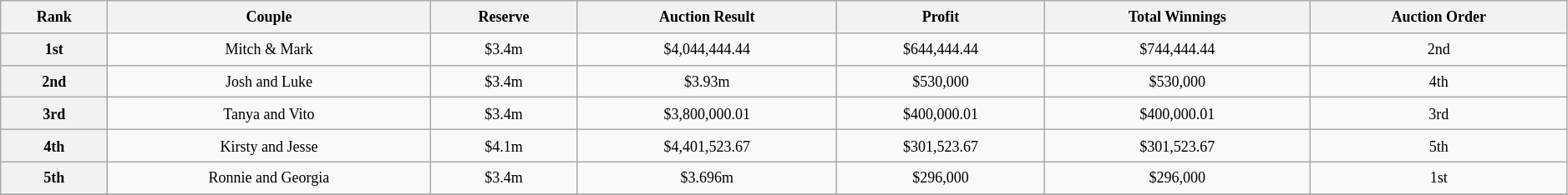<table class="wikitable sortable" style="text-align: center; font-size: 9pt; line-height:20px; width:99%">
<tr>
<th>Rank</th>
<th>Couple</th>
<th>Reserve</th>
<th>Auction Result</th>
<th>Profit</th>
<th>Total Winnings</th>
<th>Auction Order</th>
</tr>
<tr>
<th>1st</th>
<td>Mitch  & Mark</td>
<td>$3.4m</td>
<td>$4,044,444.44</td>
<td>$644,444.44</td>
<td>$744,444.44</td>
<td>2nd</td>
</tr>
<tr>
<th>2nd</th>
<td>Josh  and Luke</td>
<td>$3.4m</td>
<td>$3.93m</td>
<td>$530,000</td>
<td>$530,000</td>
<td>4th</td>
</tr>
<tr>
<th>3rd</th>
<td>Tanya and Vito</td>
<td>$3.4m</td>
<td>$3,800,000.01</td>
<td>$400,000.01</td>
<td>$400,000.01</td>
<td>3rd</td>
</tr>
<tr>
<th>4th</th>
<td>Kirsty and Jesse</td>
<td>$4.1m</td>
<td>$4,401,523.67</td>
<td>$301,523.67</td>
<td>$301,523.67</td>
<td>5th</td>
</tr>
<tr>
<th>5th</th>
<td>Ronnie and Georgia</td>
<td>$3.4m</td>
<td>$3.696m</td>
<td>$296,000</td>
<td>$296,000</td>
<td>1st</td>
</tr>
<tr>
</tr>
</table>
